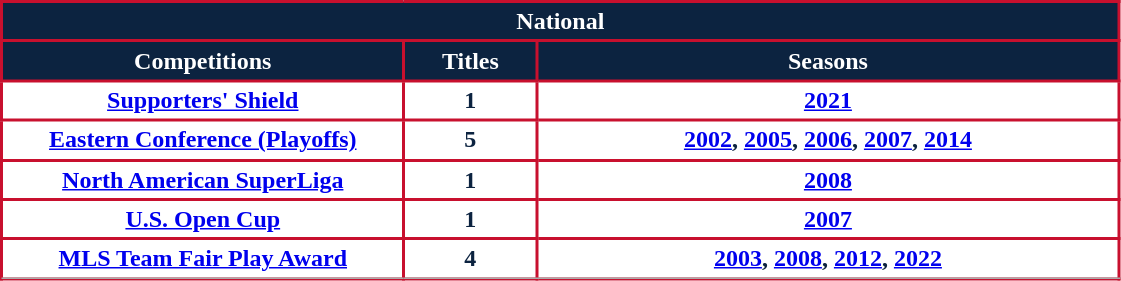<table class="wikitable">
<tr>
<th style="background:#0C2340; color:#FFFFFF; border:2px solid #C8102E;" scope="col" colspan="3">National</th>
</tr>
<tr>
<th style="background:#0C2340; color:#FFFFFF; border:2px solid #C8102E;" scope="col" width="260px">Competitions</th>
<th style="background:#0C2340; color:#FFFFFF; border:2px solid #C8102E;" scope="col" width="80px">Titles</th>
<th style="background:#0C2340; color:#FFFFFF; border:2px solid #C8102E;" scope="col" width="380px">Seasons</th>
</tr>
<tr>
<th style="background:#FFFFFF; color:#0C2340; border:2px solid #C8102E;" scope="col" text-align:center><a href='#'>Supporters' Shield</a></th>
<th style="background:#FFFFFF; color:#0C2340; border:2px solid #C8102E;" scope="col">1</th>
<th style="background:#FFFFFF; color:#0C2340; border:2px solid #C8102E;" scope="col" text-align:center><a href='#'>2021</a></th>
</tr>
<tr>
<th style="background:#FFFFFF; color:#0C2340; border:2px solid #C8102E;" scope="col" text-align:center><a href='#'>Eastern Conference (Playoffs)</a></th>
<th style="background:#FFFFFF; color:#0C2340; border:2px solid #C8102E;" scope="col">5</th>
<th style="background:#FFFFFF; color:#0C2340; border:2px solid #C8102E;" scope="col" text-align:center><a href='#'>2002</a>, <a href='#'>2005</a>, <a href='#'>2006</a>, <a href='#'>2007</a>, <a href='#'>2014</a></th>
</tr>
<tr>
<th style="background:#FFFFFF; color:#0C2340; border:2px solid #C8102E;" scope="col" text-align:center><a href='#'>North American SuperLiga</a></th>
<th style="background:#FFFFFF; color:#0C2340; border:2px solid #C8102E;" scope="col">1</th>
<th style="background:#FFFFFF; color:#0C2340; border:2px solid #C8102E;" scope="col" text-align:center><a href='#'>2008</a></th>
</tr>
<tr>
<th style="background:#FFFFFF; color:#0C2340; border:2px solid #C8102E;" scope="col" text-align:center><a href='#'>U.S. Open Cup</a></th>
<th style="background:#FFFFFF; color:#0C2340; border:2px solid #C8102E;" scope="col">1</th>
<th style="background:#FFFFFF; color:#0C2340; border:2px solid #C8102E;" scope="col" text-align:center><a href='#'>2007</a></th>
</tr>
<tr>
<th style="background:#FFFFFF; color:#0C2340; border:2px solid #C8102E;" scope="col" text-align:center><a href='#'>MLS Team Fair Play Award</a></th>
<th style="background:#FFFFFF; color:#0C2340; border:2px solid #C8102E;" scope="col">4</th>
<th style="background:#FFFFFF; color:#0C2340; border:2px solid #C8102E;" scope="col" text-align:center><a href='#'>2003</a>, <a href='#'>2008</a>, <a href='#'>2012</a>, <a href='#'>2022</a></th>
</tr>
<tr>
</tr>
</table>
